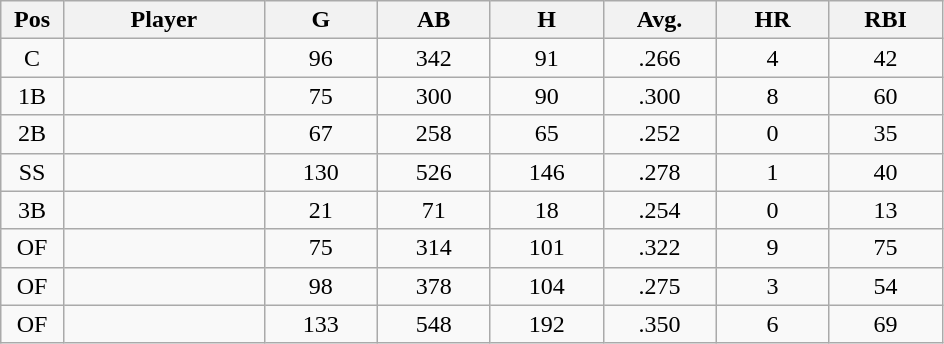<table class="wikitable sortable">
<tr>
<th bgcolor="#DDDDFF" width="5%">Pos</th>
<th bgcolor="#DDDDFF" width="16%">Player</th>
<th bgcolor="#DDDDFF" width="9%">G</th>
<th bgcolor="#DDDDFF" width="9%">AB</th>
<th bgcolor="#DDDDFF" width="9%">H</th>
<th bgcolor="#DDDDFF" width="9%">Avg.</th>
<th bgcolor="#DDDDFF" width="9%">HR</th>
<th bgcolor="#DDDDFF" width="9%">RBI</th>
</tr>
<tr align="center">
<td>C</td>
<td></td>
<td>96</td>
<td>342</td>
<td>91</td>
<td>.266</td>
<td>4</td>
<td>42</td>
</tr>
<tr align="center">
<td>1B</td>
<td></td>
<td>75</td>
<td>300</td>
<td>90</td>
<td>.300</td>
<td>8</td>
<td>60</td>
</tr>
<tr align="center">
<td>2B</td>
<td></td>
<td>67</td>
<td>258</td>
<td>65</td>
<td>.252</td>
<td>0</td>
<td>35</td>
</tr>
<tr align="center">
<td>SS</td>
<td></td>
<td>130</td>
<td>526</td>
<td>146</td>
<td>.278</td>
<td>1</td>
<td>40</td>
</tr>
<tr align="center">
<td>3B</td>
<td></td>
<td>21</td>
<td>71</td>
<td>18</td>
<td>.254</td>
<td>0</td>
<td>13</td>
</tr>
<tr align="center">
<td>OF</td>
<td></td>
<td>75</td>
<td>314</td>
<td>101</td>
<td>.322</td>
<td>9</td>
<td>75</td>
</tr>
<tr align="center">
<td>OF</td>
<td></td>
<td>98</td>
<td>378</td>
<td>104</td>
<td>.275</td>
<td>3</td>
<td>54</td>
</tr>
<tr align="center">
<td>OF</td>
<td></td>
<td>133</td>
<td>548</td>
<td>192</td>
<td>.350</td>
<td>6</td>
<td>69</td>
</tr>
</table>
